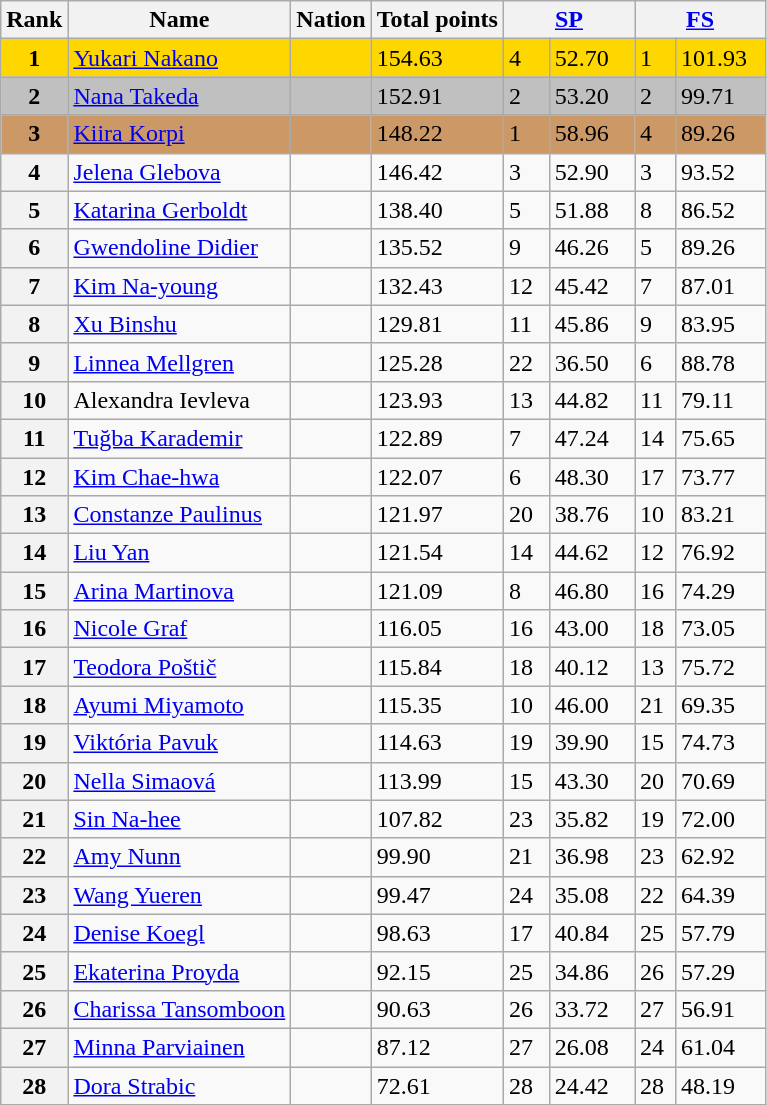<table class="wikitable">
<tr>
<th>Rank</th>
<th>Name</th>
<th>Nation</th>
<th>Total points</th>
<th colspan="2" width="80px"><a href='#'>SP</a></th>
<th colspan="2" width="80px"><a href='#'>FS</a></th>
</tr>
<tr bgcolor="gold">
<td align="center"><strong>1</strong></td>
<td><a href='#'>Yukari Nakano</a></td>
<td></td>
<td>154.63</td>
<td>4</td>
<td>52.70</td>
<td>1</td>
<td>101.93</td>
</tr>
<tr bgcolor="silver">
<td align="center"><strong>2</strong></td>
<td><a href='#'>Nana Takeda</a></td>
<td></td>
<td>152.91</td>
<td>2</td>
<td>53.20</td>
<td>2</td>
<td>99.71</td>
</tr>
<tr bgcolor="cc9966">
<td align="center"><strong>3</strong></td>
<td><a href='#'>Kiira Korpi</a></td>
<td></td>
<td>148.22</td>
<td>1</td>
<td>58.96</td>
<td>4</td>
<td>89.26</td>
</tr>
<tr>
<th>4</th>
<td><a href='#'>Jelena Glebova</a></td>
<td></td>
<td>146.42</td>
<td>3</td>
<td>52.90</td>
<td>3</td>
<td>93.52</td>
</tr>
<tr>
<th>5</th>
<td><a href='#'>Katarina Gerboldt</a></td>
<td></td>
<td>138.40</td>
<td>5</td>
<td>51.88</td>
<td>8</td>
<td>86.52</td>
</tr>
<tr>
<th>6</th>
<td><a href='#'>Gwendoline Didier</a></td>
<td></td>
<td>135.52</td>
<td>9</td>
<td>46.26</td>
<td>5</td>
<td>89.26</td>
</tr>
<tr>
<th>7</th>
<td><a href='#'>Kim Na-young</a></td>
<td></td>
<td>132.43</td>
<td>12</td>
<td>45.42</td>
<td>7</td>
<td>87.01</td>
</tr>
<tr>
<th>8</th>
<td><a href='#'>Xu Binshu</a></td>
<td></td>
<td>129.81</td>
<td>11</td>
<td>45.86</td>
<td>9</td>
<td>83.95</td>
</tr>
<tr>
<th>9</th>
<td><a href='#'>Linnea Mellgren</a></td>
<td></td>
<td>125.28</td>
<td>22</td>
<td>36.50</td>
<td>6</td>
<td>88.78</td>
</tr>
<tr>
<th>10</th>
<td>Alexandra Ievleva</td>
<td></td>
<td>123.93</td>
<td>13</td>
<td>44.82</td>
<td>11</td>
<td>79.11</td>
</tr>
<tr>
<th>11</th>
<td><a href='#'>Tuğba Karademir</a></td>
<td></td>
<td>122.89</td>
<td>7</td>
<td>47.24</td>
<td>14</td>
<td>75.65</td>
</tr>
<tr>
<th>12</th>
<td><a href='#'>Kim Chae-hwa</a></td>
<td></td>
<td>122.07</td>
<td>6</td>
<td>48.30</td>
<td>17</td>
<td>73.77</td>
</tr>
<tr>
<th>13</th>
<td><a href='#'>Constanze Paulinus</a></td>
<td></td>
<td>121.97</td>
<td>20</td>
<td>38.76</td>
<td>10</td>
<td>83.21</td>
</tr>
<tr>
<th>14</th>
<td><a href='#'>Liu Yan</a></td>
<td></td>
<td>121.54</td>
<td>14</td>
<td>44.62</td>
<td>12</td>
<td>76.92</td>
</tr>
<tr>
<th>15</th>
<td><a href='#'>Arina Martinova</a></td>
<td></td>
<td>121.09</td>
<td>8</td>
<td>46.80</td>
<td>16</td>
<td>74.29</td>
</tr>
<tr>
<th>16</th>
<td><a href='#'>Nicole Graf</a></td>
<td></td>
<td>116.05</td>
<td>16</td>
<td>43.00</td>
<td>18</td>
<td>73.05</td>
</tr>
<tr>
<th>17</th>
<td><a href='#'>Teodora Poštič</a></td>
<td></td>
<td>115.84</td>
<td>18</td>
<td>40.12</td>
<td>13</td>
<td>75.72</td>
</tr>
<tr>
<th>18</th>
<td><a href='#'>Ayumi Miyamoto</a></td>
<td></td>
<td>115.35</td>
<td>10</td>
<td>46.00</td>
<td>21</td>
<td>69.35</td>
</tr>
<tr>
<th>19</th>
<td><a href='#'>Viktória Pavuk</a></td>
<td></td>
<td>114.63</td>
<td>19</td>
<td>39.90</td>
<td>15</td>
<td>74.73</td>
</tr>
<tr>
<th>20</th>
<td><a href='#'>Nella Simaová</a></td>
<td></td>
<td>113.99</td>
<td>15</td>
<td>43.30</td>
<td>20</td>
<td>70.69</td>
</tr>
<tr>
<th>21</th>
<td><a href='#'>Sin Na-hee</a></td>
<td></td>
<td>107.82</td>
<td>23</td>
<td>35.82</td>
<td>19</td>
<td>72.00</td>
</tr>
<tr>
<th>22</th>
<td><a href='#'>Amy Nunn</a></td>
<td></td>
<td>99.90</td>
<td>21</td>
<td>36.98</td>
<td>23</td>
<td>62.92</td>
</tr>
<tr>
<th>23</th>
<td><a href='#'>Wang Yueren</a></td>
<td></td>
<td>99.47</td>
<td>24</td>
<td>35.08</td>
<td>22</td>
<td>64.39</td>
</tr>
<tr>
<th>24</th>
<td><a href='#'>Denise Koegl</a></td>
<td></td>
<td>98.63</td>
<td>17</td>
<td>40.84</td>
<td>25</td>
<td>57.79</td>
</tr>
<tr>
<th>25</th>
<td><a href='#'>Ekaterina Proyda</a></td>
<td></td>
<td>92.15</td>
<td>25</td>
<td>34.86</td>
<td>26</td>
<td>57.29</td>
</tr>
<tr>
<th>26</th>
<td><a href='#'>Charissa Tansomboon</a></td>
<td></td>
<td>90.63</td>
<td>26</td>
<td>33.72</td>
<td>27</td>
<td>56.91</td>
</tr>
<tr>
<th>27</th>
<td><a href='#'>Minna Parviainen</a></td>
<td></td>
<td>87.12</td>
<td>27</td>
<td>26.08</td>
<td>24</td>
<td>61.04</td>
</tr>
<tr>
<th>28</th>
<td><a href='#'>Dora Strabic</a></td>
<td></td>
<td>72.61</td>
<td>28</td>
<td>24.42</td>
<td>28</td>
<td>48.19</td>
</tr>
</table>
